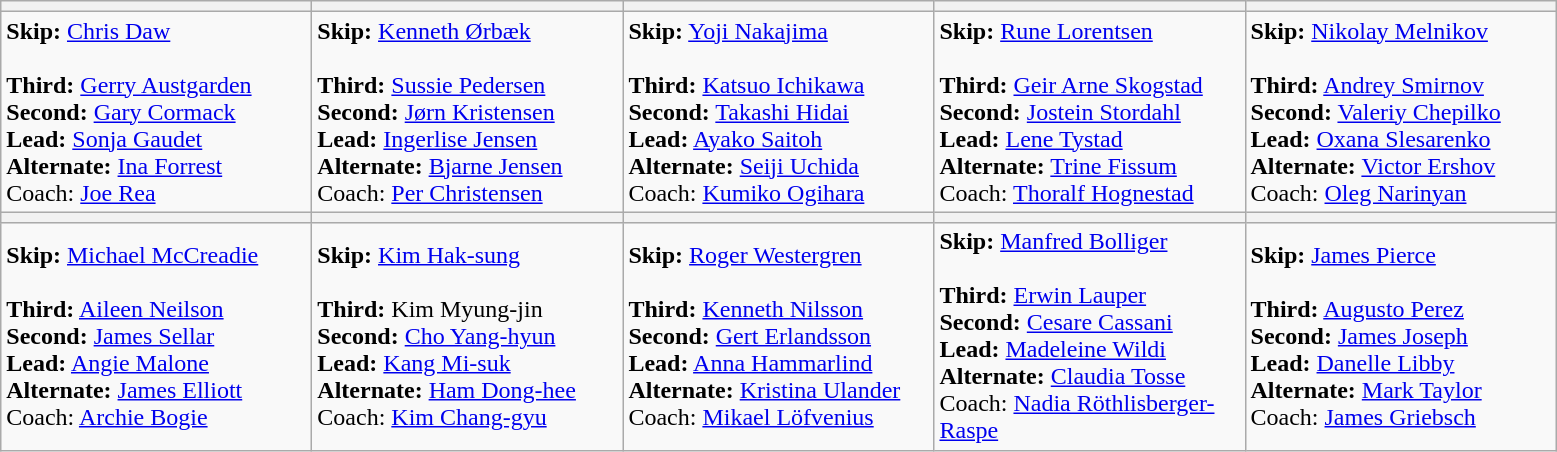<table class="wikitable">
<tr>
<th bgcolor="#efefef" width="200"></th>
<th bgcolor="#efefef" width="200"></th>
<th bgcolor="#efefef" width="200"></th>
<th bgcolor="#efefef" width="200"></th>
<th bgcolor="#efefef" width="200"></th>
</tr>
<tr>
<td><strong>Skip:</strong> <a href='#'>Chris Daw</a><br><br><strong>Third:</strong> <a href='#'>Gerry Austgarden</a><br>
<strong>Second:</strong> <a href='#'>Gary Cormack</a><br>
<strong>Lead:</strong> <a href='#'>Sonja Gaudet</a><br>
<strong>Alternate:</strong> <a href='#'>Ina Forrest</a><br>
Coach: <a href='#'>Joe Rea</a></td>
<td><strong>Skip:</strong> <a href='#'>Kenneth Ørbæk</a><br><br><strong>Third:</strong> <a href='#'>Sussie Pedersen</a><br>
<strong>Second:</strong> <a href='#'>Jørn Kristensen</a><br>
<strong>Lead:</strong> <a href='#'>Ingerlise Jensen</a><br>
<strong>Alternate:</strong> <a href='#'>Bjarne Jensen</a><br>
Coach: <a href='#'>Per Christensen</a></td>
<td><strong>Skip:</strong> <a href='#'>Yoji Nakajima</a><br><br><strong>Third:</strong> <a href='#'>Katsuo Ichikawa</a><br>
<strong>Second:</strong> <a href='#'>Takashi Hidai</a><br>
<strong>Lead:</strong> <a href='#'>Ayako Saitoh</a><br>
<strong>Alternate:</strong> <a href='#'>Seiji Uchida</a><br>
Coach: <a href='#'>Kumiko Ogihara</a></td>
<td><strong>Skip:</strong> <a href='#'>Rune Lorentsen</a><br><br><strong>Third:</strong> <a href='#'>Geir Arne Skogstad</a><br>
<strong>Second:</strong> <a href='#'>Jostein Stordahl</a><br>
<strong>Lead:</strong> <a href='#'>Lene Tystad</a><br>
<strong>Alternate:</strong> <a href='#'>Trine Fissum</a><br>
Coach: <a href='#'>Thoralf Hognestad</a></td>
<td><strong>Skip:</strong> <a href='#'>Nikolay Melnikov</a><br><br><strong>Third:</strong> <a href='#'>Andrey Smirnov</a><br>
<strong>Second:</strong> <a href='#'>Valeriy Chepilko</a><br>
<strong>Lead:</strong> <a href='#'>Oxana Slesarenko</a><br>
<strong>Alternate:</strong> <a href='#'>Victor Ershov</a><br>
Coach: <a href='#'>Oleg Narinyan</a></td>
</tr>
<tr>
<th bgcolor="#efefef" width="200"></th>
<th bgcolor="#efefef" width="200"></th>
<th bgcolor="#efefef" width="200"></th>
<th bgcolor="#efefef" width="200"></th>
<th bgcolor="#efefef" width="200"></th>
</tr>
<tr>
<td><strong>Skip:</strong> <a href='#'>Michael McCreadie</a><br><br><strong>Third:</strong> <a href='#'>Aileen Neilson</a><br>
<strong>Second:</strong> <a href='#'>James Sellar</a><br>
<strong>Lead:</strong> <a href='#'>Angie Malone</a><br>
<strong>Alternate:</strong> <a href='#'>James Elliott</a><br>
Coach: <a href='#'>Archie Bogie</a></td>
<td><strong>Skip:</strong> <a href='#'>Kim Hak-sung</a><br><br><strong>Third:</strong> Kim Myung-jin<br>
<strong>Second:</strong> <a href='#'>Cho Yang-hyun</a><br>
<strong>Lead:</strong> <a href='#'>Kang Mi-suk</a><br>
<strong>Alternate:</strong> <a href='#'>Ham Dong-hee</a><br>
Coach: <a href='#'>Kim Chang-gyu</a></td>
<td><strong>Skip:</strong> <a href='#'>Roger Westergren</a><br><br><strong>Third:</strong> <a href='#'>Kenneth Nilsson</a><br>
<strong>Second:</strong> <a href='#'>Gert Erlandsson</a><br>
<strong>Lead:</strong> <a href='#'>Anna Hammarlind</a><br>
<strong>Alternate:</strong> <a href='#'>Kristina Ulander</a><br>
Coach: <a href='#'>Mikael Löfvenius</a></td>
<td><strong>Skip:</strong> <a href='#'>Manfred Bolliger</a><br><br><strong>Third:</strong> <a href='#'>Erwin Lauper</a><br>
<strong>Second:</strong> <a href='#'>Cesare Cassani</a><br>
<strong>Lead:</strong> <a href='#'>Madeleine Wildi</a><br>
<strong>Alternate:</strong> <a href='#'>Claudia Tosse</a><br>
Coach: <a href='#'>Nadia Röthlisberger-Raspe</a></td>
<td><strong>Skip:</strong> <a href='#'>James Pierce</a><br><br><strong>Third:</strong> <a href='#'>Augusto Perez</a><br>
<strong>Second:</strong> <a href='#'>James Joseph</a><br>
<strong>Lead:</strong> <a href='#'>Danelle Libby</a><br>
<strong>Alternate:</strong> <a href='#'>Mark Taylor</a><br>
Coach: <a href='#'>James Griebsch</a></td>
</tr>
</table>
